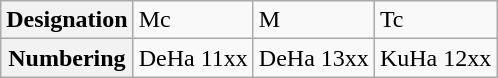<table class="wikitable">
<tr>
<th>Designation</th>
<td>Mc</td>
<td>M</td>
<td>Tc</td>
</tr>
<tr>
<th>Numbering</th>
<td>DeHa 11xx</td>
<td>DeHa 13xx</td>
<td>KuHa 12xx</td>
</tr>
</table>
